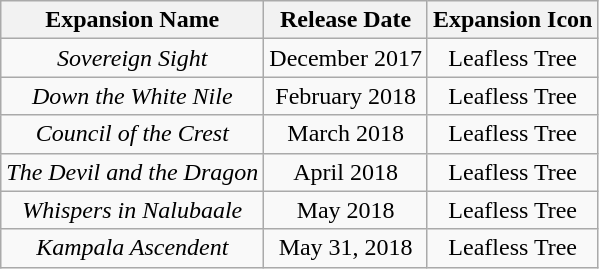<table class="wikitable" style="text-align:center">
<tr>
<th>Expansion Name</th>
<th>Release Date</th>
<th>Expansion Icon</th>
</tr>
<tr>
<td><em>Sovereign Sight</em></td>
<td>December 2017</td>
<td>Leafless Tree</td>
</tr>
<tr>
<td><em>Down the White Nile</em></td>
<td>February 2018</td>
<td>Leafless Tree</td>
</tr>
<tr>
<td><em>Council of the Crest</em></td>
<td>March 2018</td>
<td>Leafless Tree</td>
</tr>
<tr>
<td><em>The Devil and the Dragon</em></td>
<td>April 2018</td>
<td>Leafless Tree</td>
</tr>
<tr>
<td><em>Whispers in Nalubaale</em></td>
<td>May 2018</td>
<td>Leafless Tree</td>
</tr>
<tr>
<td><em>Kampala Ascendent</em></td>
<td>May 31, 2018</td>
<td>Leafless Tree</td>
</tr>
</table>
